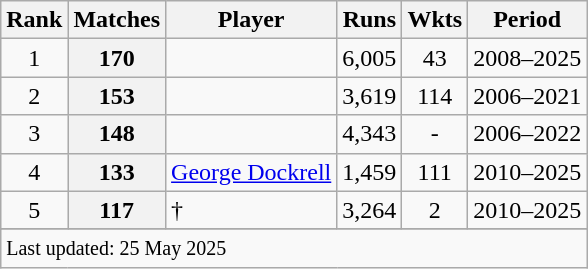<table class="wikitable plainrowheaders sortable">
<tr>
<th scope=col>Rank</th>
<th scope=col>Matches</th>
<th scope=col>Player</th>
<th scope=col>Runs</th>
<th scope=col>Wkts</th>
<th scope=col>Period</th>
</tr>
<tr>
<td align=center>1</td>
<th scope=row style=text-align:center;>170</th>
<td></td>
<td align=center>6,005</td>
<td align=center>43</td>
<td>2008–2025</td>
</tr>
<tr>
<td align=center>2</td>
<th scope=row style="text-align:center;">153</th>
<td></td>
<td align=center>3,619</td>
<td align=center>114</td>
<td>2006–2021</td>
</tr>
<tr>
<td align=center>3</td>
<th scope=row style=text-align:center;>148</th>
<td></td>
<td align=center>4,343</td>
<td align=center>-</td>
<td>2006–2022</td>
</tr>
<tr>
<td align=center>4</td>
<th scope=row style=text-align:center;>133</th>
<td><a href='#'>George Dockrell</a></td>
<td align=center>1,459</td>
<td align=center>111</td>
<td>2010–2025</td>
</tr>
<tr>
<td align=center>5</td>
<th scope=row style=text-align:center;>117</th>
<td>†</td>
<td align=center>3,264</td>
<td align=center>2</td>
<td>2010–2025</td>
</tr>
<tr>
</tr>
<tr class=sortbottom>
<td colspan=6><small>Last updated: 25 May 2025</small></td>
</tr>
</table>
